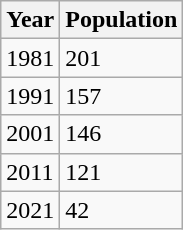<table class="wikitable">
<tr>
<th>Year</th>
<th>Population</th>
</tr>
<tr>
<td>1981</td>
<td>201</td>
</tr>
<tr>
<td>1991</td>
<td>157</td>
</tr>
<tr>
<td>2001</td>
<td>146</td>
</tr>
<tr>
<td>2011</td>
<td>121</td>
</tr>
<tr>
<td>2021</td>
<td>42</td>
</tr>
</table>
